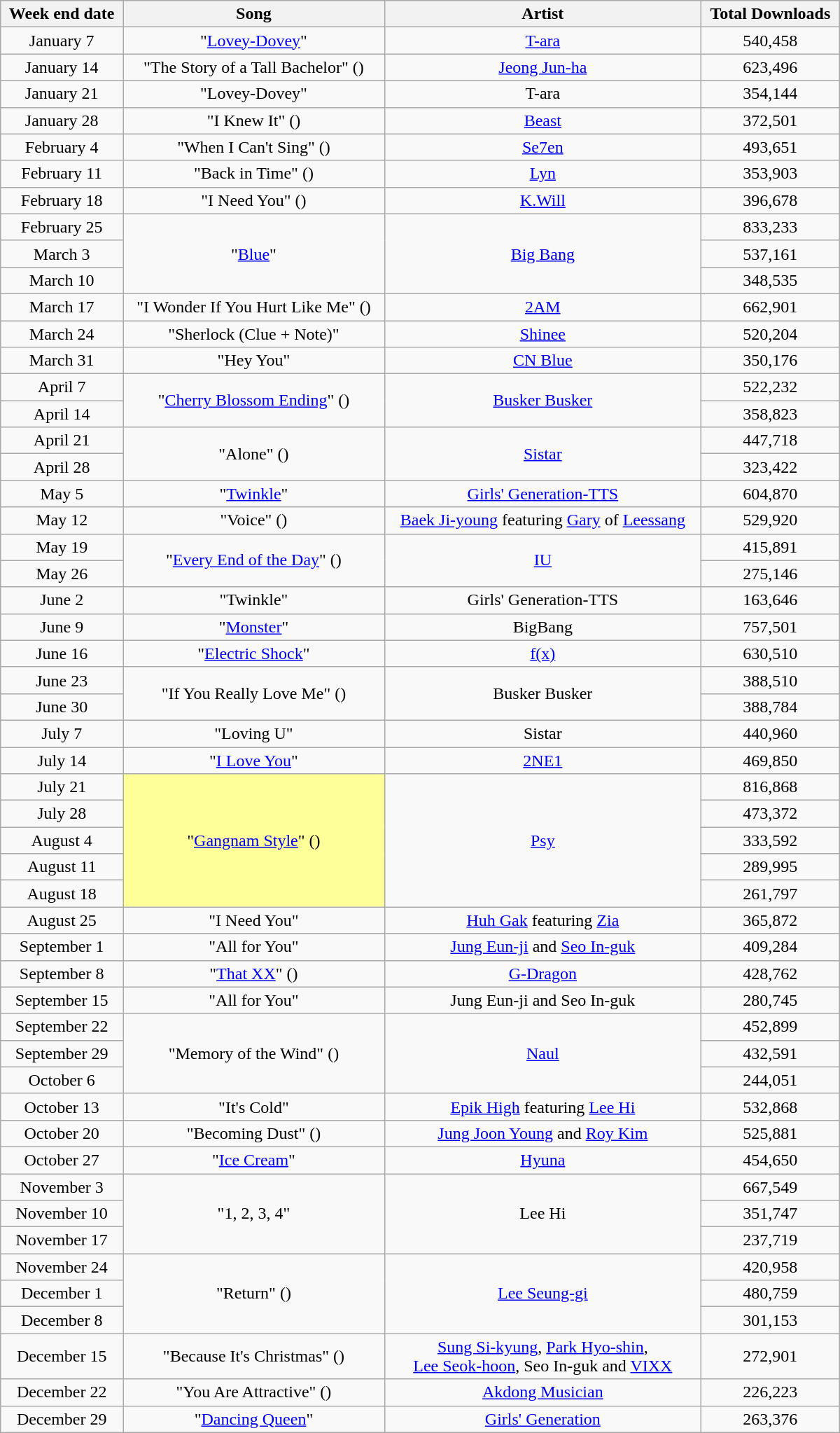<table class="wikitable sortable" style="text-align:center; width:800px">
<tr>
<th>Week end date</th>
<th>Song</th>
<th>Artist</th>
<th>Total Downloads</th>
</tr>
<tr>
<td>January 7</td>
<td>"<a href='#'>Lovey-Dovey</a>"</td>
<td><a href='#'>T-ara</a></td>
<td>540,458</td>
</tr>
<tr>
<td>January 14</td>
<td>"The Story of a Tall Bachelor" ()</td>
<td><a href='#'>Jeong Jun-ha</a></td>
<td>623,496</td>
</tr>
<tr>
<td>January 21</td>
<td>"Lovey-Dovey"</td>
<td>T-ara</td>
<td>354,144</td>
</tr>
<tr>
<td>January 28</td>
<td>"I Knew It" ()</td>
<td><a href='#'>Beast</a></td>
<td>372,501</td>
</tr>
<tr>
<td>February 4</td>
<td>"When I Can't Sing" ()</td>
<td><a href='#'>Se7en</a></td>
<td>493,651</td>
</tr>
<tr>
<td>February 11</td>
<td>"Back in Time" ()</td>
<td><a href='#'>Lyn</a></td>
<td>353,903</td>
</tr>
<tr>
<td>February 18</td>
<td>"I Need You" ()</td>
<td><a href='#'>K.Will</a></td>
<td>396,678</td>
</tr>
<tr>
<td>February 25</td>
<td rowspan="3">"<a href='#'>Blue</a>"</td>
<td rowspan="3"><a href='#'>Big Bang</a></td>
<td>833,233</td>
</tr>
<tr>
<td>March 3</td>
<td>537,161</td>
</tr>
<tr>
<td>March 10</td>
<td>348,535</td>
</tr>
<tr>
<td>March 17</td>
<td>"I Wonder If You Hurt Like Me" ()</td>
<td><a href='#'>2AM</a></td>
<td>662,901</td>
</tr>
<tr>
<td>March 24</td>
<td>"Sherlock (Clue + Note)"</td>
<td><a href='#'>Shinee</a></td>
<td>520,204</td>
</tr>
<tr>
<td>March 31</td>
<td>"Hey You"</td>
<td><a href='#'>CN Blue</a></td>
<td>350,176</td>
</tr>
<tr>
<td>April 7</td>
<td rowspan="2">"<a href='#'>Cherry Blossom Ending</a>" ()</td>
<td rowspan="2"><a href='#'>Busker Busker</a></td>
<td>522,232</td>
</tr>
<tr>
<td>April 14</td>
<td>358,823</td>
</tr>
<tr>
<td>April 21</td>
<td rowspan="2">"Alone" ()</td>
<td rowspan="2"><a href='#'>Sistar</a></td>
<td>447,718</td>
</tr>
<tr>
<td>April 28</td>
<td>323,422</td>
</tr>
<tr>
<td>May 5</td>
<td>"<a href='#'>Twinkle</a>"</td>
<td><a href='#'>Girls' Generation-TTS</a></td>
<td>604,870</td>
</tr>
<tr>
<td>May 12</td>
<td>"Voice" ()</td>
<td><a href='#'>Baek Ji-young</a> featuring <a href='#'>Gary</a> of <a href='#'>Leessang</a></td>
<td>529,920</td>
</tr>
<tr>
<td>May 19</td>
<td rowspan="2">"<a href='#'>Every End of the Day</a>" ()</td>
<td rowspan="2"><a href='#'>IU</a></td>
<td>415,891</td>
</tr>
<tr>
<td>May 26</td>
<td>275,146</td>
</tr>
<tr>
<td>June 2</td>
<td>"Twinkle"</td>
<td>Girls' Generation-TTS</td>
<td>163,646</td>
</tr>
<tr>
<td>June 9</td>
<td>"<a href='#'>Monster</a>"</td>
<td>BigBang</td>
<td>757,501</td>
</tr>
<tr>
<td>June 16</td>
<td>"<a href='#'>Electric Shock</a>"</td>
<td><a href='#'>f(x)</a></td>
<td>630,510</td>
</tr>
<tr>
<td>June 23</td>
<td rowspan="2">"If You Really Love Me" ()</td>
<td rowspan="2">Busker Busker</td>
<td>388,510</td>
</tr>
<tr>
<td>June 30</td>
<td>388,784</td>
</tr>
<tr>
<td>July 7</td>
<td>"Loving U"</td>
<td>Sistar</td>
<td>440,960</td>
</tr>
<tr>
<td>July 14</td>
<td>"<a href='#'>I Love You</a>"</td>
<td><a href='#'>2NE1</a></td>
<td>469,850</td>
</tr>
<tr>
<td>July 21</td>
<td rowspan="5" bgcolor=#FFFF99>"<a href='#'>Gangnam Style</a>" ()</td>
<td rowspan="5"><a href='#'>Psy</a></td>
<td>816,868</td>
</tr>
<tr>
<td>July 28</td>
<td>473,372</td>
</tr>
<tr>
<td>August 4</td>
<td>333,592</td>
</tr>
<tr>
<td>August 11</td>
<td>289,995</td>
</tr>
<tr>
<td>August 18</td>
<td>261,797</td>
</tr>
<tr>
<td>August 25</td>
<td>"I Need You"</td>
<td><a href='#'>Huh Gak</a> featuring <a href='#'>Zia</a></td>
<td>365,872</td>
</tr>
<tr>
<td>September 1</td>
<td>"All for You"</td>
<td><a href='#'>Jung Eun-ji</a> and <a href='#'>Seo In-guk</a></td>
<td>409,284</td>
</tr>
<tr>
<td>September 8</td>
<td>"<a href='#'>That XX</a>" ()</td>
<td><a href='#'>G-Dragon</a></td>
<td>428,762</td>
</tr>
<tr>
<td>September 15</td>
<td>"All for You"</td>
<td>Jung Eun-ji and Seo In-guk</td>
<td>280,745</td>
</tr>
<tr>
<td>September 22</td>
<td rowspan="3">"Memory of the Wind" ()</td>
<td rowspan="3"><a href='#'>Naul</a></td>
<td>452,899</td>
</tr>
<tr>
<td>September 29</td>
<td>432,591</td>
</tr>
<tr>
<td>October 6</td>
<td>244,051</td>
</tr>
<tr>
<td>October 13</td>
<td>"It's Cold"</td>
<td><a href='#'>Epik High</a> featuring <a href='#'>Lee Hi</a></td>
<td>532,868</td>
</tr>
<tr>
<td>October 20</td>
<td>"Becoming Dust" ()</td>
<td><a href='#'>Jung Joon Young</a> and <a href='#'>Roy Kim</a></td>
<td>525,881</td>
</tr>
<tr>
<td>October 27</td>
<td>"<a href='#'>Ice Cream</a>"</td>
<td><a href='#'>Hyuna</a></td>
<td>454,650</td>
</tr>
<tr>
<td>November 3</td>
<td rowspan="3">"1, 2, 3, 4"</td>
<td rowspan="3">Lee Hi</td>
<td>667,549</td>
</tr>
<tr>
<td>November 10</td>
<td>351,747</td>
</tr>
<tr>
<td>November 17</td>
<td>237,719</td>
</tr>
<tr>
<td>November 24</td>
<td rowspan="3">"Return" ()</td>
<td rowspan="3"><a href='#'>Lee Seung-gi</a></td>
<td>420,958</td>
</tr>
<tr>
<td>December 1</td>
<td>480,759</td>
</tr>
<tr>
<td>December 8</td>
<td>301,153</td>
</tr>
<tr>
<td>December 15</td>
<td>"Because It's Christmas" ()</td>
<td><a href='#'>Sung Si-kyung</a>, <a href='#'>Park Hyo-shin</a>,<br><a href='#'>Lee Seok-hoon</a>, Seo In-guk and <a href='#'>VIXX</a></td>
<td>272,901</td>
</tr>
<tr>
<td>December 22</td>
<td>"You Are Attractive" ()</td>
<td><a href='#'>Akdong Musician</a></td>
<td>226,223</td>
</tr>
<tr>
<td>December 29</td>
<td>"<a href='#'>Dancing Queen</a>"</td>
<td><a href='#'>Girls' Generation</a></td>
<td>263,376</td>
</tr>
</table>
